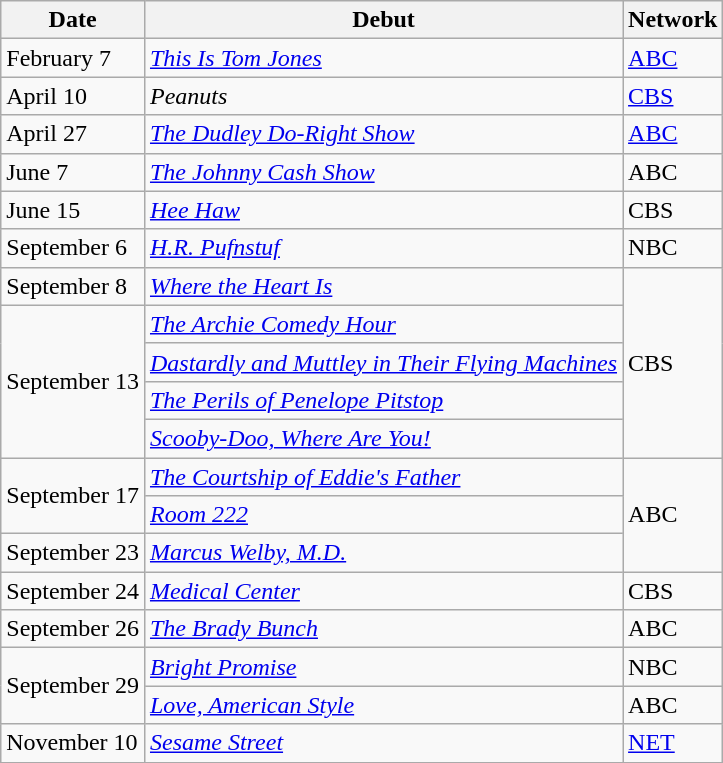<table class="wikitable sortable">
<tr>
<th>Date</th>
<th>Debut</th>
<th>Network</th>
</tr>
<tr>
<td>February 7</td>
<td><em><a href='#'>This Is Tom Jones</a></em></td>
<td><a href='#'>ABC</a></td>
</tr>
<tr>
<td>April 10</td>
<td><em>Peanuts</em></td>
<td><a href='#'>CBS</a></td>
</tr>
<tr>
<td>April 27</td>
<td><em><a href='#'>The Dudley Do-Right Show</a></em></td>
<td><a href='#'>ABC</a></td>
</tr>
<tr>
<td>June 7</td>
<td><em><a href='#'>The Johnny Cash Show</a></em></td>
<td>ABC</td>
</tr>
<tr>
<td>June 15</td>
<td><em><a href='#'>Hee Haw</a></em></td>
<td>CBS</td>
</tr>
<tr>
<td>September 6</td>
<td><em><a href='#'>H.R. Pufnstuf</a></em></td>
<td>NBC</td>
</tr>
<tr>
<td>September 8</td>
<td><em><a href='#'>Where the Heart Is</a></em></td>
<td rowspan=5>CBS</td>
</tr>
<tr>
<td rowspan=4>September 13</td>
<td><em><a href='#'>The Archie Comedy Hour</a></em></td>
</tr>
<tr>
<td><em><a href='#'>Dastardly and Muttley in Their Flying Machines</a></em></td>
</tr>
<tr>
<td><em><a href='#'>The Perils of Penelope Pitstop</a></em></td>
</tr>
<tr>
<td><em><a href='#'>Scooby-Doo, Where Are You!</a></em></td>
</tr>
<tr>
<td rowspan=2>September 17</td>
<td><em><a href='#'>The Courtship of Eddie's Father</a></em></td>
<td rowspan=3>ABC</td>
</tr>
<tr>
<td><em><a href='#'>Room 222</a></em></td>
</tr>
<tr>
<td>September 23</td>
<td><em><a href='#'>Marcus Welby, M.D.</a></em></td>
</tr>
<tr>
<td>September 24</td>
<td><em><a href='#'>Medical Center</a></em></td>
<td>CBS</td>
</tr>
<tr>
<td>September 26</td>
<td><em><a href='#'>The Brady Bunch</a></em></td>
<td>ABC</td>
</tr>
<tr>
<td rowspan=2>September 29</td>
<td><em><a href='#'>Bright Promise</a></em></td>
<td>NBC</td>
</tr>
<tr>
<td><em><a href='#'>Love, American Style</a></em></td>
<td>ABC</td>
</tr>
<tr>
<td>November 10</td>
<td><em><a href='#'>Sesame Street</a></em></td>
<td><a href='#'>NET</a></td>
</tr>
<tr>
</tr>
</table>
